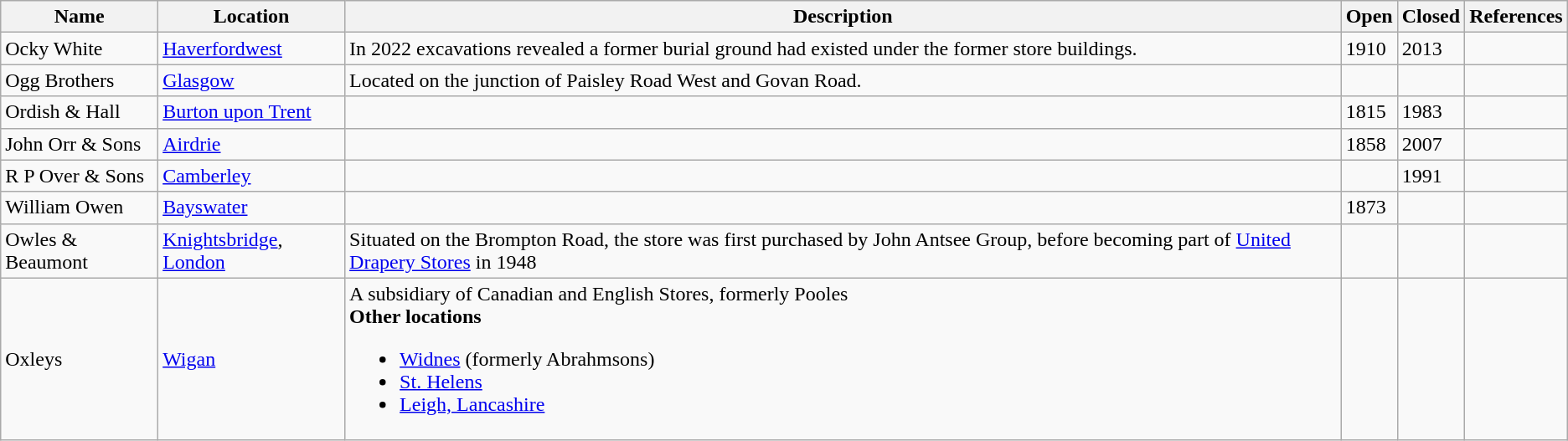<table class="wikitable">
<tr>
<th>Name</th>
<th>Location</th>
<th>Description</th>
<th>Open</th>
<th>Closed</th>
<th>References</th>
</tr>
<tr>
<td>Ocky White</td>
<td><a href='#'>Haverfordwest</a></td>
<td>In 2022 excavations revealed a former burial ground had existed under the former store buildings.</td>
<td>1910</td>
<td>2013</td>
<td></td>
</tr>
<tr>
<td>Ogg Brothers</td>
<td><a href='#'>Glasgow</a></td>
<td>Located on the junction of Paisley Road West and Govan Road.</td>
<td></td>
<td></td>
<td></td>
</tr>
<tr>
<td>Ordish & Hall</td>
<td><a href='#'>Burton upon Trent</a></td>
<td></td>
<td>1815</td>
<td>1983</td>
<td></td>
</tr>
<tr>
<td>John Orr & Sons</td>
<td><a href='#'>Airdrie</a></td>
<td></td>
<td>1858</td>
<td>2007</td>
<td></td>
</tr>
<tr>
<td>R P Over & Sons</td>
<td><a href='#'>Camberley</a></td>
<td></td>
<td></td>
<td>1991</td>
<td></td>
</tr>
<tr>
<td>William Owen</td>
<td><a href='#'>Bayswater</a></td>
<td></td>
<td>1873</td>
<td></td>
<td></td>
</tr>
<tr>
<td>Owles & Beaumont</td>
<td><a href='#'>Knightsbridge</a>, <a href='#'>London</a></td>
<td>Situated on the Brompton Road, the store was first purchased by John Antsee Group, before becoming part of <a href='#'>United Drapery Stores</a> in 1948</td>
<td></td>
<td></td>
<td></td>
</tr>
<tr>
<td>Oxleys</td>
<td><a href='#'>Wigan</a></td>
<td>A subsidiary of Canadian and English Stores, formerly Pooles<br><strong>Other locations</strong><ul><li><a href='#'>Widnes</a> (formerly Abrahmsons)</li><li><a href='#'>St. Helens</a></li><li><a href='#'>Leigh, Lancashire</a></li></ul></td>
<td></td>
<td></td>
<td><br></td>
</tr>
</table>
